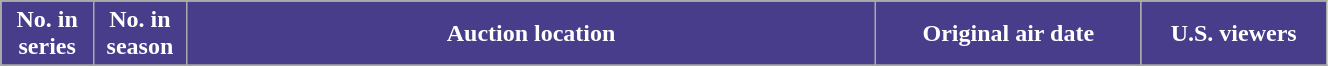<table class="wikitable plainrowheaders" style="width:70%;">
<tr>
<th scope="col"  style="background:#483D8B; color:#fff; width:7%;">No. in<br>series</th>
<th scope="col"  style="background:#483D8B; color:#fff; width:7%;">No. in<br>season</th>
<th scope="col" style="background:#483D8B; color:#fff;">Auction location</th>
<th scope="col"  style="background:#483D8B; color:#fff; width:20%;">Original air date</th>
<th scope="col"  style="background:#483D8B; color:#fff; width:14%;">U.S. viewers</th>
</tr>
<tr>
</tr>
</table>
